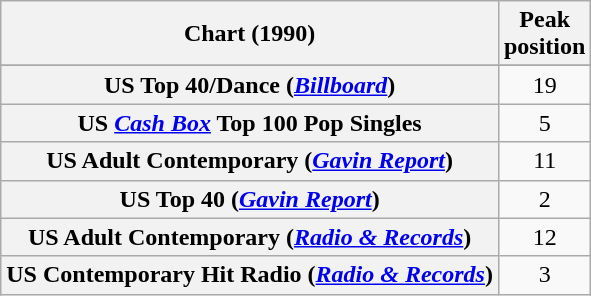<table class="wikitable sortable plainrowheaders" style="text-align:center">
<tr>
<th scope="col">Chart (1990)</th>
<th scope="col">Peak<br>position</th>
</tr>
<tr>
</tr>
<tr>
</tr>
<tr>
</tr>
<tr>
</tr>
<tr>
</tr>
<tr>
</tr>
<tr>
</tr>
<tr>
<th scope="row">US Top 40/Dance (<em><a href='#'>Billboard</a></em>)</th>
<td>19</td>
</tr>
<tr>
<th scope="row">US <em><a href='#'>Cash Box</a></em> Top 100 Pop Singles</th>
<td>5</td>
</tr>
<tr>
<th scope="row">US Adult Contemporary (<em><a href='#'>Gavin Report</a></em>)</th>
<td>11</td>
</tr>
<tr>
<th scope="row">US Top 40 (<em><a href='#'>Gavin Report</a></em>)</th>
<td>2</td>
</tr>
<tr>
<th scope="row">US Adult Contemporary (<em><a href='#'>Radio & Records</a></em>)</th>
<td>12</td>
</tr>
<tr>
<th scope="row">US Contemporary Hit Radio (<em><a href='#'>Radio & Records</a></em>)</th>
<td>3</td>
</tr>
</table>
